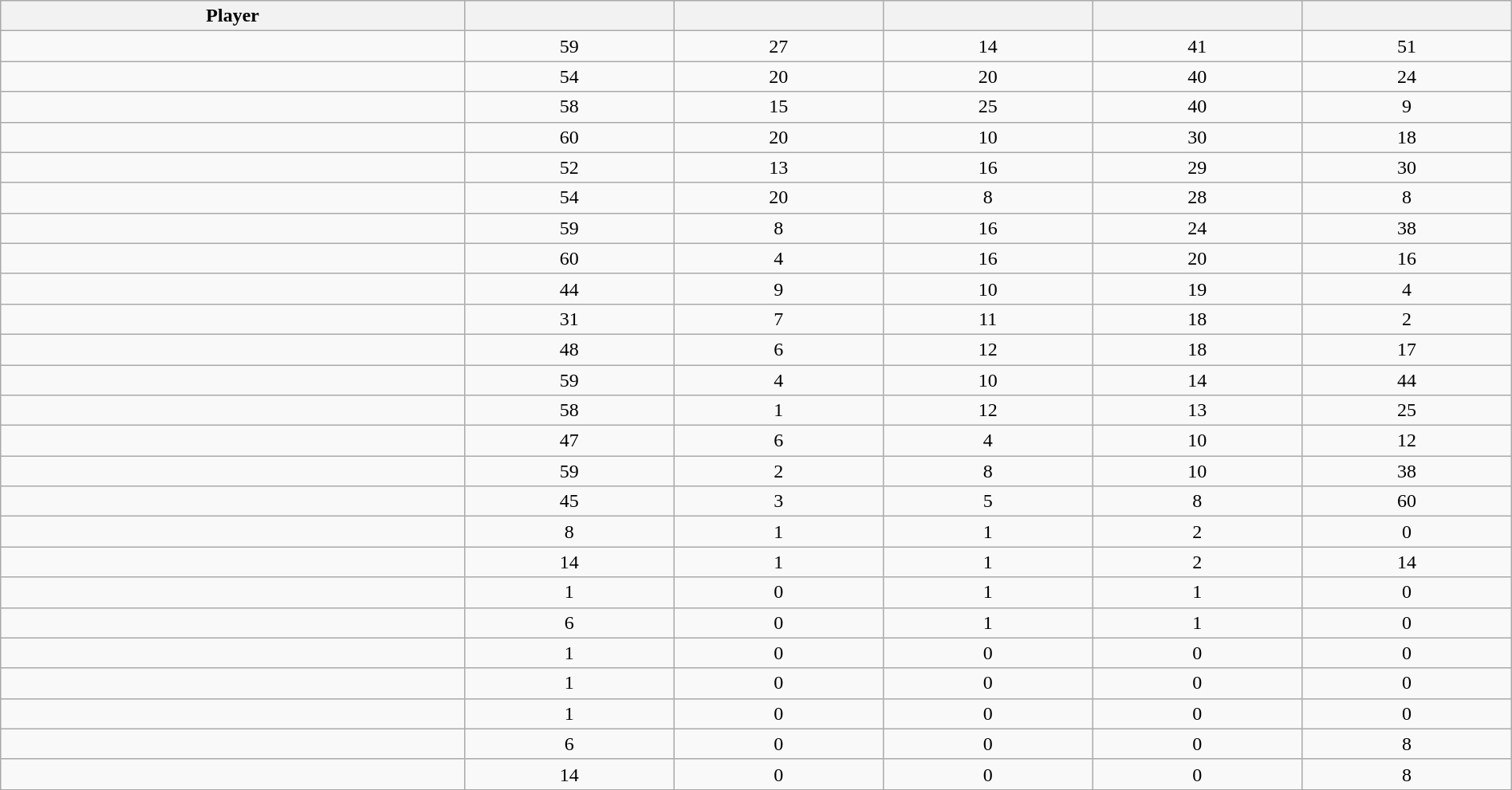<table class="wikitable sortable" style="width:100%;">
<tr align=center>
<th>Player</th>
<th></th>
<th></th>
<th></th>
<th></th>
<th></th>
</tr>
<tr align=center>
<td></td>
<td>59</td>
<td>27</td>
<td>14</td>
<td>41</td>
<td>51</td>
</tr>
<tr align=center>
<td></td>
<td>54</td>
<td>20</td>
<td>20</td>
<td>40</td>
<td>24</td>
</tr>
<tr align=center>
<td></td>
<td>58</td>
<td>15</td>
<td>25</td>
<td>40</td>
<td>9</td>
</tr>
<tr align=center>
<td></td>
<td>60</td>
<td>20</td>
<td>10</td>
<td>30</td>
<td>18</td>
</tr>
<tr align=center>
<td></td>
<td>52</td>
<td>13</td>
<td>16</td>
<td>29</td>
<td>30</td>
</tr>
<tr align=center>
<td></td>
<td>54</td>
<td>20</td>
<td>8</td>
<td>28</td>
<td>8</td>
</tr>
<tr align=center>
<td></td>
<td>59</td>
<td>8</td>
<td>16</td>
<td>24</td>
<td>38</td>
</tr>
<tr align=center>
<td></td>
<td>60</td>
<td>4</td>
<td>16</td>
<td>20</td>
<td>16</td>
</tr>
<tr align=center>
<td></td>
<td>44</td>
<td>9</td>
<td>10</td>
<td>19</td>
<td>4</td>
</tr>
<tr align=center>
<td></td>
<td>31</td>
<td>7</td>
<td>11</td>
<td>18</td>
<td>2</td>
</tr>
<tr align=center>
<td></td>
<td>48</td>
<td>6</td>
<td>12</td>
<td>18</td>
<td>17</td>
</tr>
<tr align=center>
<td></td>
<td>59</td>
<td>4</td>
<td>10</td>
<td>14</td>
<td>44</td>
</tr>
<tr align=center>
<td></td>
<td>58</td>
<td>1</td>
<td>12</td>
<td>13</td>
<td>25</td>
</tr>
<tr align=center>
<td></td>
<td>47</td>
<td>6</td>
<td>4</td>
<td>10</td>
<td>12</td>
</tr>
<tr align=center>
<td></td>
<td>59</td>
<td>2</td>
<td>8</td>
<td>10</td>
<td>38</td>
</tr>
<tr align=center>
<td></td>
<td>45</td>
<td>3</td>
<td>5</td>
<td>8</td>
<td>60</td>
</tr>
<tr align=center>
<td></td>
<td>8</td>
<td>1</td>
<td>1</td>
<td>2</td>
<td>0</td>
</tr>
<tr align=center>
<td></td>
<td>14</td>
<td>1</td>
<td>1</td>
<td>2</td>
<td>14</td>
</tr>
<tr align=center>
<td></td>
<td>1</td>
<td>0</td>
<td>1</td>
<td>1</td>
<td>0</td>
</tr>
<tr align=center>
<td></td>
<td>6</td>
<td>0</td>
<td>1</td>
<td>1</td>
<td>0</td>
</tr>
<tr align=center>
<td></td>
<td>1</td>
<td>0</td>
<td>0</td>
<td>0</td>
<td>0</td>
</tr>
<tr align=center>
<td></td>
<td>1</td>
<td>0</td>
<td>0</td>
<td>0</td>
<td>0</td>
</tr>
<tr align=center>
<td></td>
<td>1</td>
<td>0</td>
<td>0</td>
<td>0</td>
<td>0</td>
</tr>
<tr align=center>
<td></td>
<td>6</td>
<td>0</td>
<td>0</td>
<td>0</td>
<td>8</td>
</tr>
<tr align=center>
<td></td>
<td>14</td>
<td>0</td>
<td>0</td>
<td>0</td>
<td>8</td>
</tr>
<tr>
</tr>
</table>
